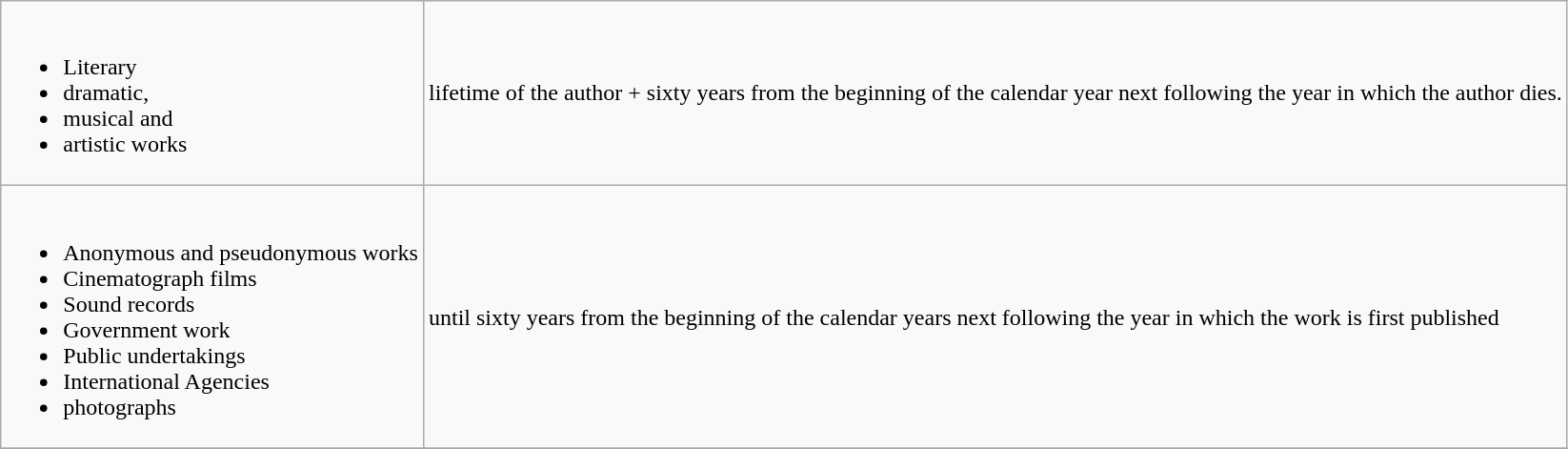<table class="wikitable">
<tr>
<td><br><ul><li>Literary</li><li>dramatic,</li><li>musical and</li><li>artistic works</li></ul></td>
<td>lifetime of the author + sixty years from the beginning of the calendar year next following the year in which the author dies.</td>
</tr>
<tr>
<td><br><ul><li>Anonymous and pseudonymous works</li><li>Cinematograph films</li><li>Sound records</li><li>Government work</li><li>Public undertakings</li><li>International Agencies</li><li>photographs</li></ul></td>
<td>until sixty years from the beginning of the calendar years next following the year in which the work is first published</td>
</tr>
<tr>
</tr>
</table>
